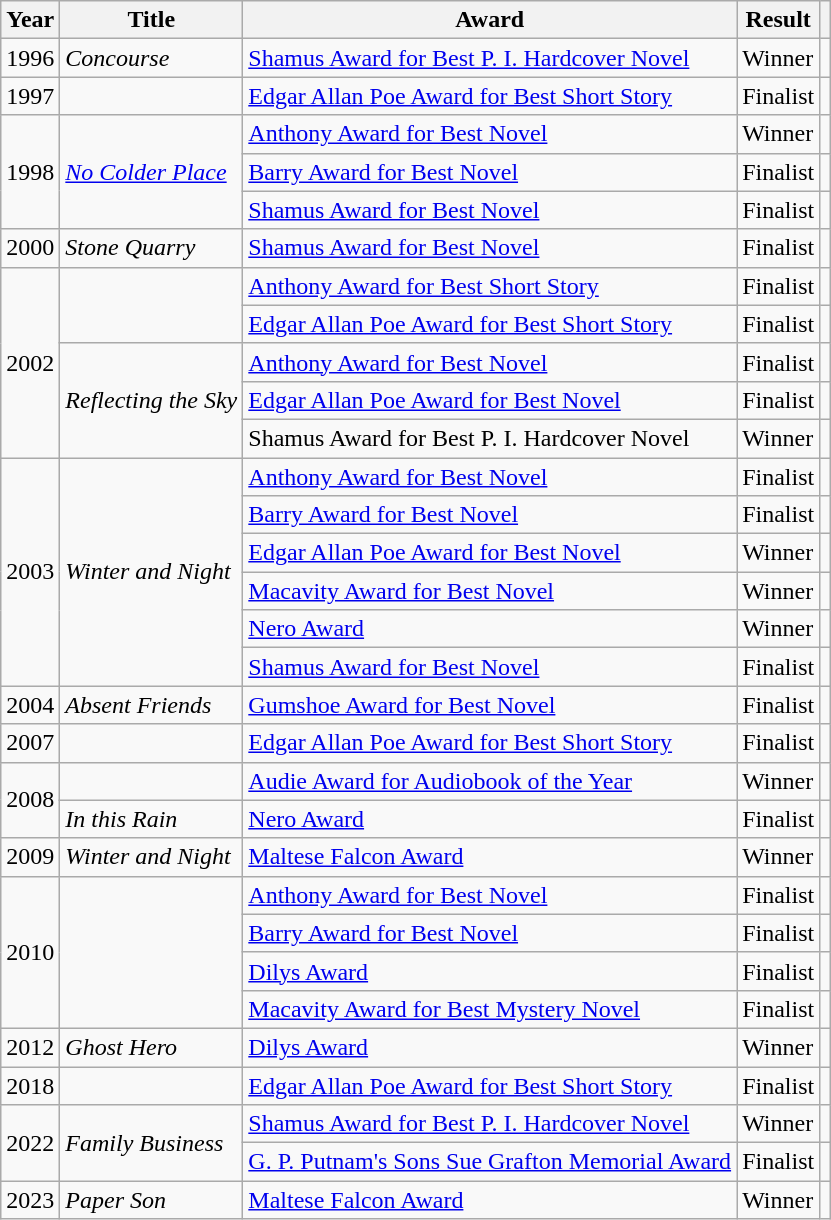<table class="wikitable">
<tr>
<th>Year</th>
<th>Title</th>
<th>Award</th>
<th>Result</th>
<th></th>
</tr>
<tr>
<td>1996</td>
<td><em>Concourse</em></td>
<td><a href='#'>Shamus Award for Best P. I. Hardcover Novel</a></td>
<td>Winner</td>
<td></td>
</tr>
<tr>
<td>1997</td>
<td></td>
<td><a href='#'>Edgar Allan Poe Award for Best Short Story</a></td>
<td>Finalist</td>
<td></td>
</tr>
<tr>
<td rowspan="3">1998</td>
<td rowspan="3"><em><a href='#'>No Colder Place</a></em></td>
<td><a href='#'>Anthony Award for Best Novel</a></td>
<td>Winner</td>
<td></td>
</tr>
<tr>
<td><a href='#'>Barry Award for Best Novel</a></td>
<td>Finalist</td>
<td></td>
</tr>
<tr>
<td><a href='#'>Shamus Award for Best Novel</a></td>
<td>Finalist</td>
<td></td>
</tr>
<tr>
<td>2000</td>
<td><em>Stone Quarry</em></td>
<td><a href='#'>Shamus Award for Best Novel</a></td>
<td>Finalist</td>
<td></td>
</tr>
<tr>
<td rowspan="5">2002</td>
<td rowspan="2"></td>
<td><a href='#'>Anthony Award for Best Short Story</a></td>
<td>Finalist</td>
<td></td>
</tr>
<tr>
<td><a href='#'>Edgar Allan Poe Award for Best Short Story</a></td>
<td>Finalist</td>
<td></td>
</tr>
<tr>
<td rowspan="3"><em>Reflecting the Sky</em></td>
<td><a href='#'>Anthony Award for Best Novel</a></td>
<td>Finalist</td>
<td></td>
</tr>
<tr>
<td><a href='#'>Edgar Allan Poe Award for Best Novel</a></td>
<td>Finalist</td>
<td></td>
</tr>
<tr>
<td>Shamus Award for Best P. I. Hardcover Novel</td>
<td>Winner</td>
<td></td>
</tr>
<tr>
<td rowspan="6">2003</td>
<td rowspan="6"><em>Winter and Night</em></td>
<td><a href='#'>Anthony Award for Best Novel</a></td>
<td>Finalist</td>
<td></td>
</tr>
<tr>
<td><a href='#'>Barry Award for Best Novel</a></td>
<td>Finalist</td>
<td></td>
</tr>
<tr>
<td><a href='#'>Edgar Allan Poe Award for Best Novel</a></td>
<td>Winner</td>
<td></td>
</tr>
<tr>
<td><a href='#'>Macavity Award for Best Novel</a></td>
<td>Winner</td>
<td></td>
</tr>
<tr>
<td><a href='#'>Nero Award</a></td>
<td>Winner</td>
<td></td>
</tr>
<tr>
<td><a href='#'>Shamus Award for Best Novel</a></td>
<td>Finalist</td>
<td></td>
</tr>
<tr>
<td>2004</td>
<td><em>Absent Friends</em></td>
<td><a href='#'>Gumshoe Award for Best Novel</a></td>
<td>Finalist</td>
<td></td>
</tr>
<tr>
<td>2007</td>
<td></td>
<td><a href='#'>Edgar Allan Poe Award for Best Short Story</a></td>
<td>Finalist</td>
<td></td>
</tr>
<tr>
<td rowspan="2">2008</td>
<td></td>
<td><a href='#'>Audie Award for Audiobook of the Year</a></td>
<td>Winner</td>
<td></td>
</tr>
<tr>
<td><em>In this Rain</em></td>
<td><a href='#'>Nero Award</a></td>
<td>Finalist</td>
<td></td>
</tr>
<tr>
<td>2009</td>
<td><em>Winter and Night</em></td>
<td><a href='#'>Maltese Falcon Award</a></td>
<td>Winner</td>
<td></td>
</tr>
<tr>
<td rowspan="4">2010</td>
<td rowspan="4"><em></em></td>
<td><a href='#'>Anthony Award for Best Novel</a></td>
<td>Finalist</td>
<td></td>
</tr>
<tr>
<td><a href='#'>Barry Award for Best Novel</a></td>
<td>Finalist</td>
<td></td>
</tr>
<tr>
<td><a href='#'>Dilys Award</a></td>
<td>Finalist</td>
<td></td>
</tr>
<tr>
<td><a href='#'>Macavity Award for Best Mystery Novel</a></td>
<td>Finalist</td>
<td></td>
</tr>
<tr>
<td>2012</td>
<td><em>Ghost Hero</em></td>
<td><a href='#'>Dilys Award</a></td>
<td>Winner</td>
<td></td>
</tr>
<tr>
<td>2018</td>
<td></td>
<td><a href='#'>Edgar Allan Poe Award for Best Short Story</a></td>
<td>Finalist</td>
<td></td>
</tr>
<tr>
<td rowspan="2">2022</td>
<td rowspan="2"><em>Family Business</em></td>
<td><a href='#'>Shamus Award for Best P. I. Hardcover Novel</a></td>
<td>Winner</td>
<td></td>
</tr>
<tr>
<td><a href='#'>G. P. Putnam's Sons Sue Grafton Memorial Award</a></td>
<td>Finalist</td>
<td></td>
</tr>
<tr>
<td>2023</td>
<td><em>Paper Son</em></td>
<td><a href='#'>Maltese Falcon Award</a></td>
<td>Winner</td>
<td></td>
</tr>
</table>
